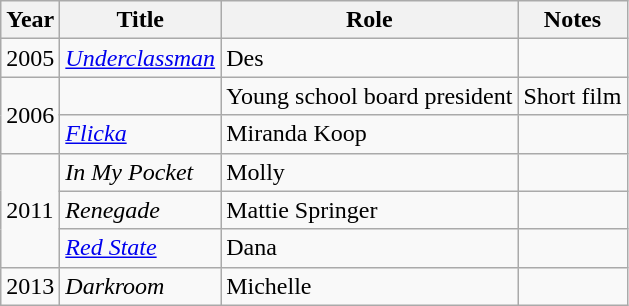<table class="wikitable sortable">
<tr>
<th>Year</th>
<th>Title</th>
<th>Role</th>
<th class="unsortable">Notes</th>
</tr>
<tr>
<td>2005</td>
<td><em><a href='#'>Underclassman</a></em></td>
<td>Des</td>
<td></td>
</tr>
<tr>
<td rowspan="2">2006</td>
<td><em></em></td>
<td>Young school board president</td>
<td>Short film</td>
</tr>
<tr>
<td><em><a href='#'>Flicka</a></em></td>
<td>Miranda Koop</td>
<td></td>
</tr>
<tr>
<td rowspan="3">2011</td>
<td><em>In My Pocket</em></td>
<td>Molly</td>
<td></td>
</tr>
<tr>
<td><em>Renegade</em></td>
<td>Mattie Springer</td>
<td></td>
</tr>
<tr>
<td><em><a href='#'>Red State</a></em></td>
<td>Dana</td>
<td></td>
</tr>
<tr>
<td>2013</td>
<td><em>Darkroom</em></td>
<td>Michelle</td>
<td></td>
</tr>
</table>
